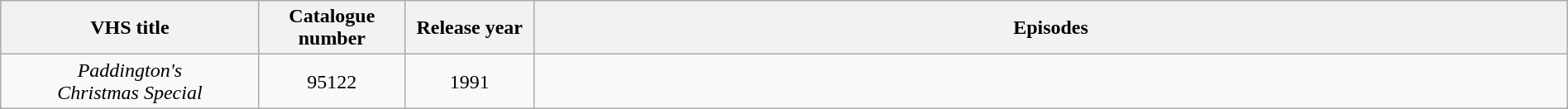<table class="wikitable" style="text-align:center; width:100%;">
<tr>
<th style="width:10%;">VHS title</th>
<th style="width:05%;">Catalogue number</th>
<th style="width:05%;">Release year</th>
<th style="width:40%;">Episodes</th>
</tr>
<tr>
<td><em>Paddington's<br>Christmas Special</em></td>
<td>95122</td>
<td>1991</td>
<td></td>
</tr>
</table>
